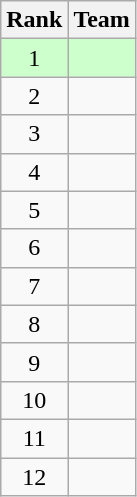<table class="wikitable">
<tr>
<th>Rank</th>
<th>Team</th>
</tr>
<tr style="background:#ccffcc;">
<td align=center>1</td>
<td> </td>
</tr>
<tr>
<td align=center>2</td>
<td></td>
</tr>
<tr>
<td align=center>3</td>
<td></td>
</tr>
<tr>
<td align=center>4</td>
<td></td>
</tr>
<tr>
<td align=center>5</td>
<td></td>
</tr>
<tr>
<td align=center>6</td>
<td></td>
</tr>
<tr>
<td align=center>7</td>
<td></td>
</tr>
<tr>
<td align=center>8</td>
<td></td>
</tr>
<tr>
<td align=center>9</td>
<td></td>
</tr>
<tr>
<td align=center>10</td>
<td></td>
</tr>
<tr>
<td align=center>11</td>
<td></td>
</tr>
<tr>
<td align=center>12</td>
<td></td>
</tr>
</table>
